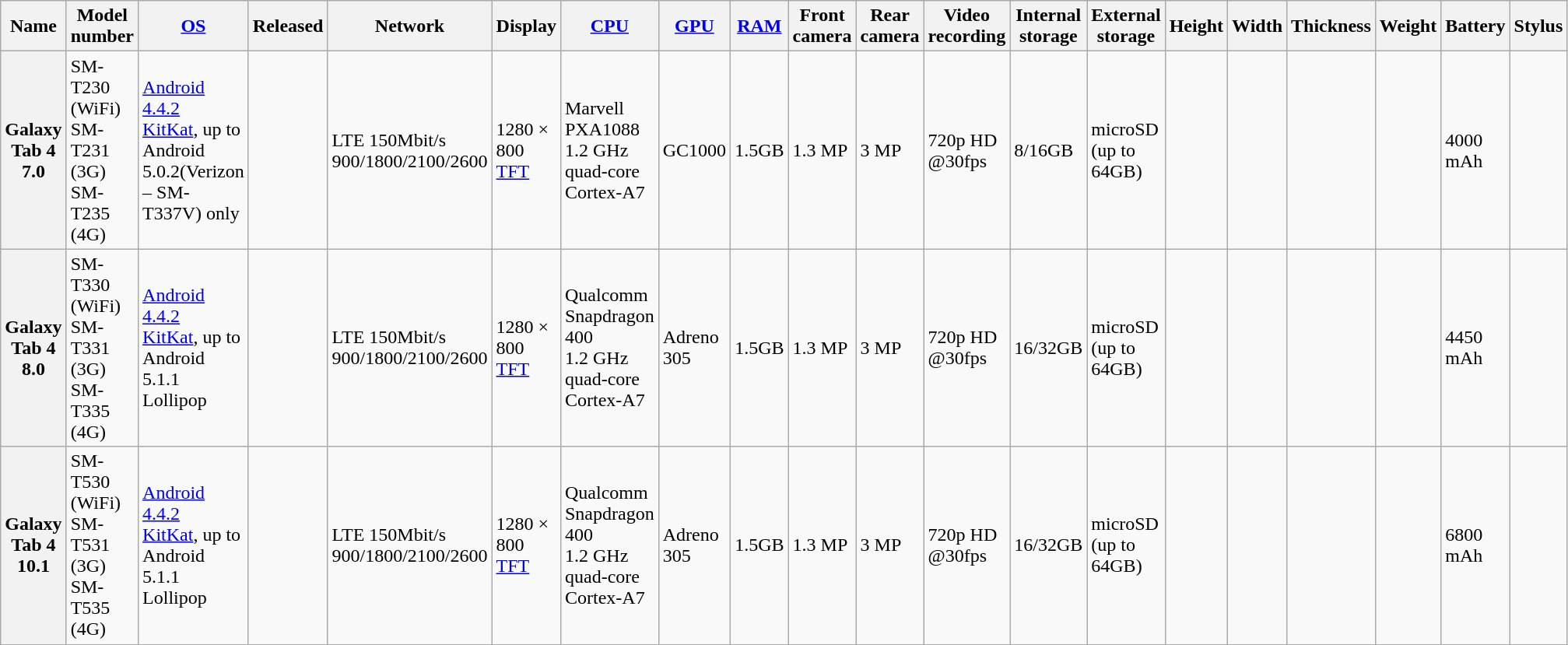<table class="wikitable sortable mw-collapsible mw-collapsed">
<tr>
<th>Name</th>
<th>Model number</th>
<th><a href='#'>OS</a></th>
<th>Released</th>
<th>Network</th>
<th>Display</th>
<th><a href='#'>CPU</a></th>
<th><a href='#'>GPU</a></th>
<th><a href='#'>RAM</a></th>
<th>Front camera</th>
<th>Rear camera</th>
<th>Video recording</th>
<th>Internal storage</th>
<th>External storage</th>
<th>Height</th>
<th>Width</th>
<th>Thickness</th>
<th>Weight</th>
<th>Battery</th>
<th>Stylus</th>
</tr>
<tr>
<th>Galaxy Tab 4 7.0</th>
<td>SM-T230 (WiFi)<br>SM-T231 (3G)<br>SM-T235 (4G)</td>
<td><a href='#'>Android 4.4.2<br> KitKat</a>, up to Android 5.0.2(Verizon – SM-T337V) only</td>
<td></td>
<td>LTE 150Mbit/s 900/1800/2100/2600<br></td>
<td>1280 × 800 <a href='#'>TFT</a></td>
<td>Marvell PXA1088 1.2 GHz quad-core Cortex-A7</td>
<td>GC1000</td>
<td>1.5GB</td>
<td>1.3 MP</td>
<td>3 MP</td>
<td>720p HD @30fps</td>
<td>8/16GB</td>
<td>microSD (up to 64GB)</td>
<td></td>
<td></td>
<td></td>
<td></td>
<td>4000 mAh</td>
<td></td>
</tr>
<tr>
<th>Galaxy Tab 4 8.0</th>
<td>SM-T330 (WiFi)<br>SM-T331 (3G)<br>SM-T335 (4G)</td>
<td><a href='#'>Android 4.4.2<br> KitKat</a>, up to Android 5.1.1 Lollipop</td>
<td></td>
<td>LTE 150Mbit/s 900/1800/2100/2600<br></td>
<td>1280 × 800 <a href='#'>TFT</a></td>
<td>Qualcomm Snapdragon 400 1.2 GHz quad-core Cortex-A7</td>
<td>Adreno 305</td>
<td>1.5GB</td>
<td>1.3 MP</td>
<td>3 MP</td>
<td>720p HD @30fps</td>
<td>16/32GB</td>
<td>microSD (up to 64GB)</td>
<td></td>
<td></td>
<td></td>
<td></td>
<td>4450 mAh</td>
<td></td>
</tr>
<tr>
<th>Galaxy Tab 4 10.1</th>
<td>SM-T530 (WiFi)<br>SM-T531 (3G)<br>SM-T535 (4G)</td>
<td><a href='#'>Android 4.4.2<br> KitKat</a>, up to Android 5.1.1 Lollipop</td>
<td></td>
<td>LTE 150Mbit/s 900/1800/2100/2600<br></td>
<td>1280 × 800 <a href='#'>TFT</a></td>
<td>Qualcomm Snapdragon 400 1.2 GHz quad-core Cortex-A7</td>
<td>Adreno 305</td>
<td>1.5GB</td>
<td>1.3 MP</td>
<td>3 MP</td>
<td>720p HD @30fps</td>
<td>16/32GB</td>
<td>microSD (up to 64GB)</td>
<td></td>
<td></td>
<td></td>
<td></td>
<td>6800 mAh</td>
<td></td>
</tr>
</table>
